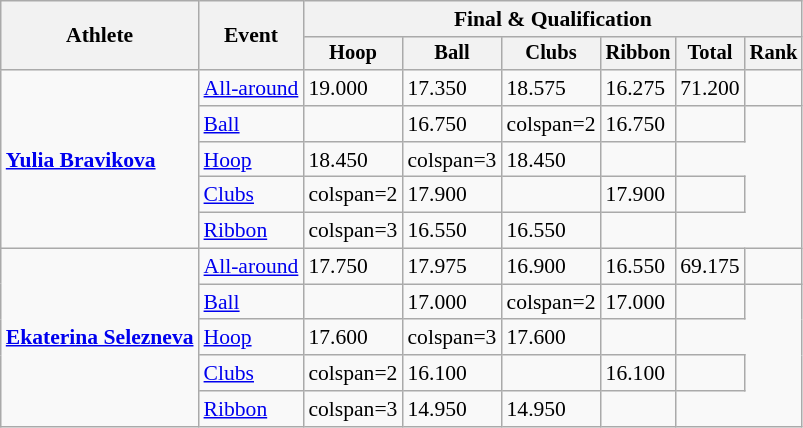<table class=wikitable style="font-size:90%">
<tr>
<th rowspan=2>Athlete</th>
<th rowspan=2>Event</th>
<th colspan=8>Final & Qualification</th>
</tr>
<tr style="font-size:95%">
<th>Hoop</th>
<th>Ball</th>
<th>Clubs</th>
<th>Ribbon</th>
<th>Total</th>
<th>Rank</th>
</tr>
<tr>
<td align=left rowspan=5><strong><a href='#'>Yulia Bravikova</a></strong></td>
<td align=left><a href='#'>All-around</a></td>
<td>19.000</td>
<td>17.350</td>
<td>18.575</td>
<td>16.275</td>
<td>71.200</td>
<td></td>
</tr>
<tr>
<td align=left><a href='#'>Ball</a></td>
<td></td>
<td>16.750</td>
<td>colspan=2 </td>
<td>16.750</td>
<td></td>
</tr>
<tr>
<td align=left><a href='#'>Hoop</a></td>
<td>18.450</td>
<td>colspan=3 </td>
<td>18.450</td>
<td></td>
</tr>
<tr>
<td align=left><a href='#'>Clubs</a></td>
<td>colspan=2 </td>
<td>17.900</td>
<td></td>
<td>17.900</td>
<td></td>
</tr>
<tr>
<td align=left><a href='#'>Ribbon</a></td>
<td>colspan=3 </td>
<td>16.550</td>
<td>16.550</td>
<td></td>
</tr>
<tr>
<td align=left rowspan=5><strong><a href='#'>Ekaterina Selezneva</a></strong></td>
<td align=left><a href='#'>All-around</a></td>
<td>17.750</td>
<td>17.975</td>
<td>16.900</td>
<td>16.550</td>
<td>69.175</td>
<td></td>
</tr>
<tr>
<td align=left><a href='#'>Ball</a></td>
<td></td>
<td>17.000</td>
<td>colspan=2 </td>
<td>17.000</td>
<td></td>
</tr>
<tr>
<td align=left><a href='#'>Hoop</a></td>
<td>17.600</td>
<td>colspan=3 </td>
<td>17.600</td>
<td></td>
</tr>
<tr>
<td align=left><a href='#'>Clubs</a></td>
<td>colspan=2 </td>
<td>16.100</td>
<td></td>
<td>16.100</td>
<td></td>
</tr>
<tr>
<td align=left><a href='#'>Ribbon</a></td>
<td>colspan=3 </td>
<td>14.950</td>
<td>14.950</td>
<td></td>
</tr>
</table>
